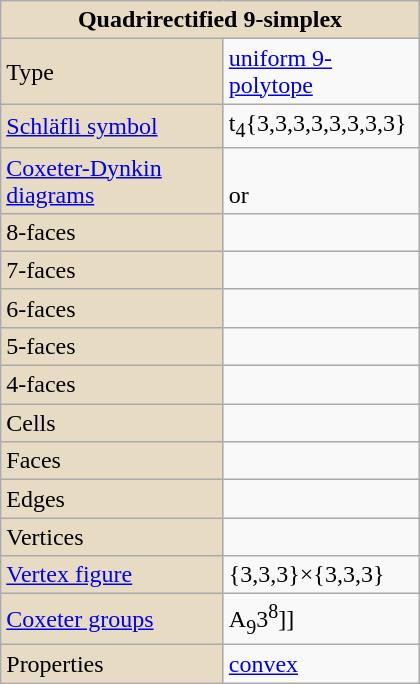<table class="wikitable" align="right" style="margin-left:10px" width="280">
<tr>
<th style="background:#e7dcc3;" colspan="2">Quadrirectified 9-simplex</th>
</tr>
<tr>
<td style="background:#e7dcc3;">Type</td>
<td><a href='#'>uniform 9-polytope</a></td>
</tr>
<tr>
<td style="background:#e7dcc3;"><a href='#'>Schläfli symbol</a></td>
<td>t<sub>4</sub>{3,3,3,3,3,3,3,3}</td>
</tr>
<tr>
<td style="background:#e7dcc3;"><a href='#'>Coxeter-Dynkin diagrams</a></td>
<td><br>or </td>
</tr>
<tr>
<td style="background:#e7dcc3;">8-faces</td>
<td></td>
</tr>
<tr>
<td style="background:#e7dcc3;">7-faces</td>
<td></td>
</tr>
<tr>
<td style="background:#e7dcc3;">6-faces</td>
<td></td>
</tr>
<tr>
<td style="background:#e7dcc3;">5-faces</td>
<td></td>
</tr>
<tr>
<td style="background:#e7dcc3;">4-faces</td>
<td></td>
</tr>
<tr>
<td style="background:#e7dcc3;">Cells</td>
<td></td>
</tr>
<tr>
<td style="background:#e7dcc3;">Faces</td>
<td></td>
</tr>
<tr>
<td style="background:#e7dcc3;">Edges</td>
<td></td>
</tr>
<tr>
<td style="background:#e7dcc3;">Vertices</td>
<td></td>
</tr>
<tr>
<td style="background:#e7dcc3;"><a href='#'>Vertex figure</a></td>
<td>{3,3,3}×{3,3,3}</td>
</tr>
<tr>
<td style="background:#e7dcc3;"><a href='#'>Coxeter groups</a></td>
<td>A<sub>9</sub>3<sup>8</sup>]]</td>
</tr>
<tr>
<td style="background:#e7dcc3;">Properties</td>
<td><a href='#'>convex</a></td>
</tr>
</table>
